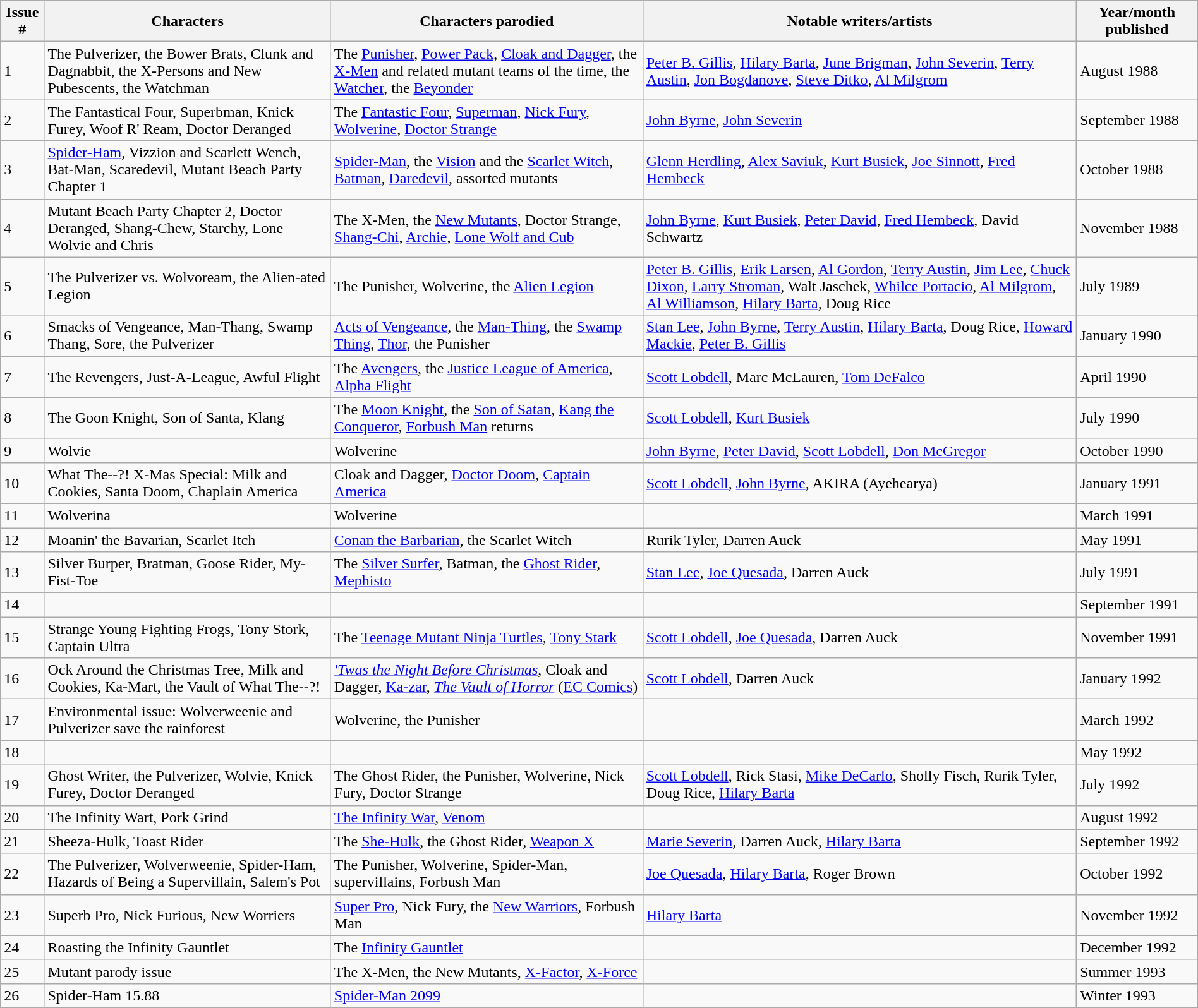<table class="wikitable" style="width:100%">
<tr>
<th>Issue #</th>
<th>Characters</th>
<th>Characters parodied</th>
<th>Notable writers/artists</th>
<th>Year/month published</th>
</tr>
<tr>
<td>1</td>
<td>The Pulverizer, the Bower Brats, Clunk and Dagnabbit, the X-Persons and New Pubescents, the Watchman</td>
<td>The <a href='#'>Punisher</a>, <a href='#'>Power Pack</a>, <a href='#'>Cloak and Dagger</a>, the <a href='#'>X-Men</a> and related mutant teams of the time, the <a href='#'>Watcher</a>, the <a href='#'>Beyonder</a></td>
<td><a href='#'>Peter B. Gillis</a>, <a href='#'>Hilary Barta</a>, <a href='#'>June Brigman</a>, <a href='#'>John Severin</a>, <a href='#'>Terry Austin</a>, <a href='#'>Jon Bogdanove</a>, <a href='#'>Steve Ditko</a>, <a href='#'>Al Milgrom</a></td>
<td>August 1988</td>
</tr>
<tr>
<td>2</td>
<td>The Fantastical Four, Superbman, Knick Furey, Woof R' Ream, Doctor Deranged</td>
<td>The <a href='#'>Fantastic Four</a>, <a href='#'>Superman</a>, <a href='#'>Nick Fury</a>, <a href='#'>Wolverine</a>, <a href='#'>Doctor Strange</a></td>
<td><a href='#'>John Byrne</a>, <a href='#'>John Severin</a></td>
<td style=white-space:nowrap>September 1988</td>
</tr>
<tr>
<td>3</td>
<td><a href='#'>Spider-Ham</a>, Vizzion and Scarlett Wench, Bat-Man, Scaredevil, Mutant Beach Party Chapter 1</td>
<td><a href='#'>Spider-Man</a>, the <a href='#'>Vision</a> and the <a href='#'>Scarlet Witch</a>, <a href='#'>Batman</a>, <a href='#'>Daredevil</a>, assorted mutants</td>
<td><a href='#'>Glenn Herdling</a>, <a href='#'>Alex Saviuk</a>, <a href='#'>Kurt Busiek</a>, <a href='#'>Joe Sinnott</a>, <a href='#'>Fred Hembeck</a></td>
<td>October 1988</td>
</tr>
<tr>
<td>4</td>
<td>Mutant Beach Party Chapter 2, Doctor Deranged, Shang-Chew, Starchy, Lone Wolvie and Chris</td>
<td>The X-Men, the <a href='#'>New Mutants</a>, Doctor Strange, <a href='#'>Shang-Chi</a>, <a href='#'>Archie</a>, <a href='#'>Lone Wolf and Cub</a></td>
<td><a href='#'>John Byrne</a>, <a href='#'>Kurt Busiek</a>, <a href='#'>Peter David</a>, <a href='#'>Fred Hembeck</a>, David Schwartz</td>
<td>November 1988</td>
</tr>
<tr>
<td>5</td>
<td>The Pulverizer vs. Wolvoream, the Alien-ated Legion</td>
<td>The Punisher, Wolverine, the <a href='#'>Alien Legion</a></td>
<td><a href='#'>Peter B. Gillis</a>, <a href='#'>Erik Larsen</a>, <a href='#'>Al Gordon</a>, <a href='#'>Terry Austin</a>, <a href='#'>Jim Lee</a>, <a href='#'>Chuck Dixon</a>, <a href='#'>Larry Stroman</a>, Walt Jaschek, <a href='#'>Whilce Portacio</a>, <a href='#'>Al Milgrom</a>, <a href='#'>Al Williamson</a>, <a href='#'>Hilary Barta</a>, Doug Rice</td>
<td>July 1989</td>
</tr>
<tr>
<td>6</td>
<td>Smacks of Vengeance, Man-Thang, Swamp Thang, Sore, the Pulverizer</td>
<td><a href='#'>Acts of Vengeance</a>, the <a href='#'>Man-Thing</a>, the <a href='#'>Swamp Thing</a>, <a href='#'>Thor</a>, the Punisher</td>
<td><a href='#'>Stan Lee</a>, <a href='#'>John Byrne</a>, <a href='#'>Terry Austin</a>, <a href='#'>Hilary Barta</a>, Doug Rice, <a href='#'>Howard Mackie</a>, <a href='#'>Peter B. Gillis</a></td>
<td>January 1990</td>
</tr>
<tr>
<td>7</td>
<td>The Revengers, Just-A-League, Awful Flight</td>
<td>The <a href='#'>Avengers</a>, the <a href='#'>Justice League of America</a>, <a href='#'>Alpha Flight</a></td>
<td><a href='#'>Scott Lobdell</a>, Marc McLauren, <a href='#'>Tom DeFalco</a></td>
<td>April 1990</td>
</tr>
<tr>
<td>8</td>
<td>The Goon Knight, Son of Santa, Klang</td>
<td>The <a href='#'>Moon Knight</a>, the <a href='#'>Son of Satan</a>, <a href='#'>Kang the Conqueror</a>, <a href='#'>Forbush Man</a> returns</td>
<td><a href='#'>Scott Lobdell</a>, <a href='#'>Kurt Busiek</a></td>
<td>July 1990</td>
</tr>
<tr>
<td>9</td>
<td>Wolvie</td>
<td>Wolverine</td>
<td><a href='#'>John Byrne</a>, <a href='#'>Peter David</a>, <a href='#'>Scott Lobdell</a>, <a href='#'>Don McGregor</a></td>
<td>October 1990</td>
</tr>
<tr>
<td>10</td>
<td>What The--?! X-Mas Special: Milk and Cookies, Santa Doom, Chaplain America</td>
<td>Cloak and Dagger, <a href='#'>Doctor Doom</a>, <a href='#'>Captain America</a></td>
<td><a href='#'>Scott Lobdell</a>, <a href='#'>John Byrne</a>, AKIRA (Ayehearya)</td>
<td>January 1991</td>
</tr>
<tr>
<td>11</td>
<td>Wolverina</td>
<td>Wolverine</td>
<td></td>
<td>March 1991</td>
</tr>
<tr>
<td>12</td>
<td>Moanin' the Bavarian, Scarlet Itch</td>
<td><a href='#'>Conan the Barbarian</a>, the Scarlet Witch</td>
<td>Rurik Tyler, Darren Auck</td>
<td>May 1991</td>
</tr>
<tr>
<td>13</td>
<td>Silver Burper, Bratman, Goose Rider, My-Fist-Toe</td>
<td>The <a href='#'>Silver Surfer</a>, Batman, the <a href='#'>Ghost Rider</a>, <a href='#'>Mephisto</a></td>
<td><a href='#'>Stan Lee</a>, <a href='#'>Joe Quesada</a>, Darren Auck</td>
<td>July 1991</td>
</tr>
<tr>
<td>14</td>
<td></td>
<td></td>
<td></td>
<td>September 1991</td>
</tr>
<tr>
<td>15</td>
<td>Strange Young Fighting Frogs, Tony Stork, Captain Ultra</td>
<td>The <a href='#'>Teenage Mutant Ninja Turtles</a>, <a href='#'>Tony Stark</a></td>
<td><a href='#'>Scott Lobdell</a>, <a href='#'>Joe Quesada</a>, Darren Auck</td>
<td>November 1991</td>
</tr>
<tr>
<td>16</td>
<td>Ock Around the Christmas Tree, Milk and Cookies, Ka-Mart, the Vault of What The--?!</td>
<td><em><a href='#'>'Twas the Night Before Christmas</a></em>, Cloak and Dagger, <a href='#'>Ka-zar</a>, <em><a href='#'>The Vault of Horror</a></em> (<a href='#'>EC Comics</a>)</td>
<td><a href='#'>Scott Lobdell</a>, Darren Auck</td>
<td>January 1992</td>
</tr>
<tr>
<td>17</td>
<td>Environmental issue: Wolverweenie and Pulverizer save the rainforest</td>
<td>Wolverine, the Punisher</td>
<td></td>
<td>March 1992</td>
</tr>
<tr>
<td>18</td>
<td></td>
<td></td>
<td></td>
<td>May 1992</td>
</tr>
<tr>
<td>19</td>
<td>Ghost Writer, the Pulverizer, Wolvie, Knick Furey, Doctor Deranged</td>
<td>The Ghost Rider, the Punisher, Wolverine, Nick Fury, Doctor Strange</td>
<td><a href='#'>Scott Lobdell</a>, Rick Stasi, <a href='#'>Mike DeCarlo</a>, Sholly Fisch, Rurik Tyler, Doug Rice, <a href='#'>Hilary Barta</a></td>
<td>July 1992</td>
</tr>
<tr>
<td>20</td>
<td>The Infinity Wart, Pork Grind</td>
<td><a href='#'>The Infinity War</a>, <a href='#'>Venom</a></td>
<td></td>
<td>August 1992</td>
</tr>
<tr>
<td>21</td>
<td>Sheeza-Hulk, Toast Rider</td>
<td>The <a href='#'>She-Hulk</a>, the Ghost Rider, <a href='#'>Weapon X</a></td>
<td><a href='#'>Marie Severin</a>, Darren Auck, <a href='#'>Hilary Barta</a></td>
<td>September 1992</td>
</tr>
<tr>
<td>22</td>
<td>The Pulverizer, Wolverweenie, Spider-Ham, Hazards of Being a Supervillain, Salem's Pot</td>
<td>The Punisher, Wolverine, Spider-Man, supervillains, Forbush Man</td>
<td><a href='#'>Joe Quesada</a>, <a href='#'>Hilary Barta</a>, Roger Brown</td>
<td>October 1992</td>
</tr>
<tr>
<td>23</td>
<td>Superb Pro, Nick Furious, New Worriers</td>
<td><a href='#'>Super Pro</a>, Nick Fury, the <a href='#'>New Warriors</a>, Forbush Man</td>
<td><a href='#'>Hilary Barta</a></td>
<td>November 1992</td>
</tr>
<tr>
<td>24</td>
<td>Roasting the Infinity Gauntlet</td>
<td>The <a href='#'>Infinity Gauntlet</a></td>
<td></td>
<td>December 1992</td>
</tr>
<tr>
<td>25</td>
<td>Mutant parody issue</td>
<td>The X-Men, the New Mutants, <a href='#'>X-Factor</a>, <a href='#'>X-Force</a></td>
<td></td>
<td>Summer 1993</td>
</tr>
<tr>
<td>26</td>
<td>Spider-Ham 15.88</td>
<td><a href='#'>Spider-Man 2099</a></td>
<td></td>
<td>Winter 1993</td>
</tr>
</table>
